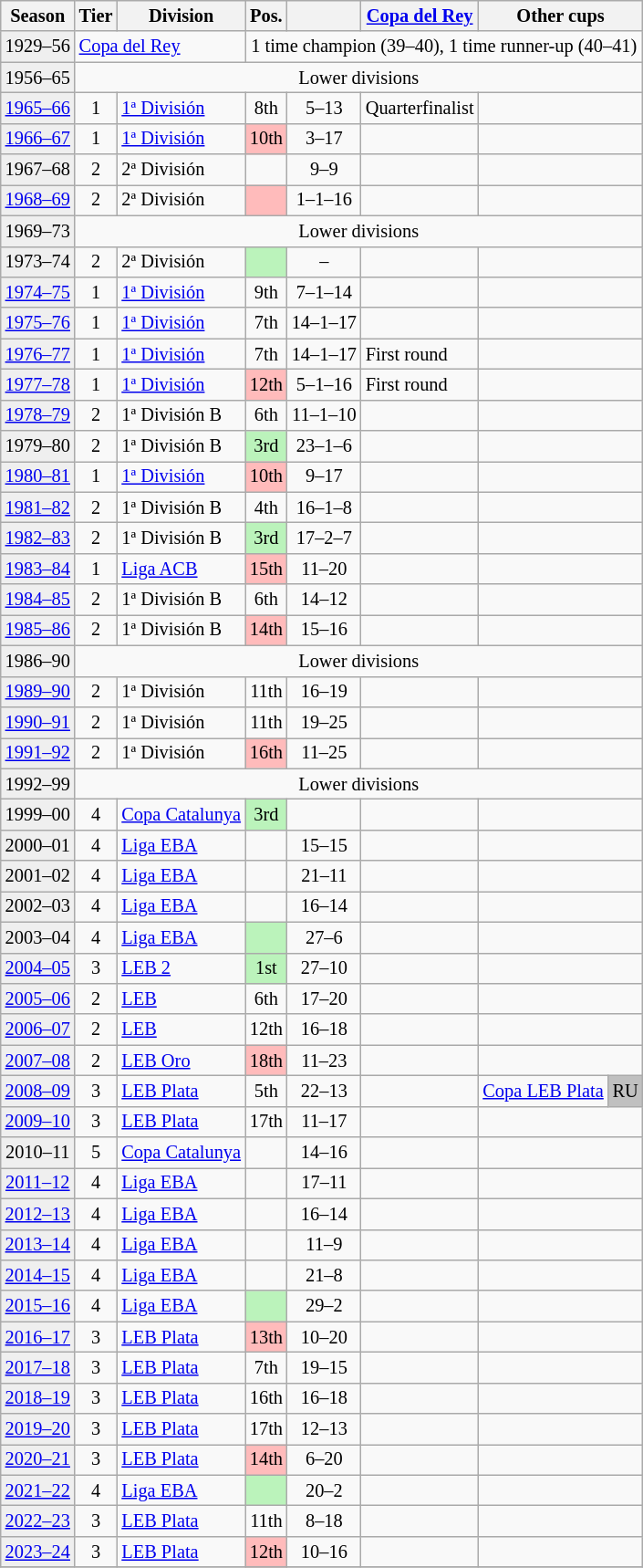<table class="wikitable" style="font-size:85%; text-align:center">
<tr>
<th>Season</th>
<th>Tier</th>
<th>Division</th>
<th>Pos.</th>
<th></th>
<th><a href='#'>Copa del Rey</a></th>
<th colspan=2>Other cups</th>
</tr>
<tr>
<td bgcolor=#efefef>1929–56</td>
<td colspan=2 align=left><a href='#'>Copa del Rey</a></td>
<td colspan=7>1 time champion (39–40), 1 time runner-up (40–41)</td>
</tr>
<tr>
<td bgcolor=#efefef>1956–65</td>
<td colspan=9>Lower divisions</td>
</tr>
<tr>
<td bgcolor=#efefef><a href='#'>1965–66</a></td>
<td>1</td>
<td align=left><a href='#'>1ª División</a></td>
<td>8th</td>
<td>5–13</td>
<td align=left>Quarterfinalist</td>
<td colspan=2></td>
</tr>
<tr>
<td bgcolor=#efefef><a href='#'>1966–67</a></td>
<td>1</td>
<td align=left><a href='#'>1ª División</a></td>
<td bgcolor=#FFBBBB>10th</td>
<td>3–17</td>
<td></td>
<td colspan=2></td>
</tr>
<tr>
<td bgcolor=#efefef>1967–68</td>
<td>2</td>
<td align=left>2ª División</td>
<td></td>
<td>9–9</td>
<td></td>
<td colspan=2></td>
</tr>
<tr>
<td bgcolor=#efefef><a href='#'>1968–69</a></td>
<td>2</td>
<td align=left>2ª División</td>
<td bgcolor=#FFBBBB></td>
<td>1–1–16</td>
<td></td>
<td colspan=2></td>
</tr>
<tr>
<td bgcolor=#efefef>1969–73</td>
<td colspan=9>Lower divisions</td>
</tr>
<tr>
<td bgcolor=#efefef>1973–74</td>
<td>2</td>
<td align=left>2ª División</td>
<td bgcolor=#BBF3BB></td>
<td>–</td>
<td></td>
<td colspan=2></td>
</tr>
<tr>
<td bgcolor=#efefef><a href='#'>1974–75</a></td>
<td>1</td>
<td align=left><a href='#'>1ª División</a></td>
<td>9th</td>
<td>7–1–14</td>
<td></td>
<td colspan=2></td>
</tr>
<tr>
<td bgcolor=#efefef><a href='#'>1975–76</a></td>
<td>1</td>
<td align=left><a href='#'>1ª División</a></td>
<td>7th</td>
<td>14–1–17</td>
<td></td>
<td colspan=2></td>
</tr>
<tr>
<td bgcolor=#efefef><a href='#'>1976–77</a></td>
<td>1</td>
<td align=left><a href='#'>1ª División</a></td>
<td>7th</td>
<td>14–1–17</td>
<td align=left>First round</td>
<td colspan=2></td>
</tr>
<tr>
<td bgcolor=#efefef><a href='#'>1977–78</a></td>
<td>1</td>
<td align=left><a href='#'>1ª División</a></td>
<td bgcolor=#FFBBBB>12th</td>
<td>5–1–16</td>
<td align=left>First round</td>
<td colspan=2></td>
</tr>
<tr>
<td bgcolor=#efefef><a href='#'>1978–79</a></td>
<td>2</td>
<td align=left>1ª División B</td>
<td>6th</td>
<td>11–1–10</td>
<td></td>
<td colspan=2></td>
</tr>
<tr>
<td bgcolor=#efefef>1979–80</td>
<td>2</td>
<td align=left>1ª División B</td>
<td bgcolor=#BBF3BB>3rd</td>
<td>23–1–6</td>
<td></td>
<td colspan=2></td>
</tr>
<tr>
<td bgcolor=#efefef><a href='#'>1980–81</a></td>
<td>1</td>
<td align=left><a href='#'>1ª División</a></td>
<td bgcolor=#FFBBBB>10th</td>
<td>9–17</td>
<td></td>
<td colspan=2></td>
</tr>
<tr>
<td bgcolor=#efefef><a href='#'>1981–82</a></td>
<td>2</td>
<td align=left>1ª División B</td>
<td>4th</td>
<td>16–1–8</td>
<td></td>
<td colspan=2></td>
</tr>
<tr>
<td bgcolor=#efefef><a href='#'>1982–83</a></td>
<td>2</td>
<td align=left>1ª División B</td>
<td bgcolor=#BBF3BB>3rd</td>
<td>17–2–7</td>
<td></td>
<td colspan=2></td>
</tr>
<tr>
<td bgcolor=#efefef><a href='#'>1983–84</a></td>
<td>1</td>
<td align=left><a href='#'>Liga ACB</a></td>
<td bgcolor=#FFBBBB>15th</td>
<td>11–20</td>
<td></td>
<td colspan=2></td>
</tr>
<tr>
<td bgcolor=#efefef><a href='#'>1984–85</a></td>
<td>2</td>
<td align=left>1ª División B</td>
<td>6th</td>
<td>14–12</td>
<td></td>
<td colspan=2></td>
</tr>
<tr>
<td bgcolor=#efefef><a href='#'>1985–86</a></td>
<td>2</td>
<td align=left>1ª División B</td>
<td bgcolor=#FFBBBB>14th</td>
<td>15–16</td>
<td></td>
<td colspan=2></td>
</tr>
<tr>
<td bgcolor=#efefef>1986–90</td>
<td colspan=9>Lower divisions</td>
</tr>
<tr>
<td bgcolor=#efefef><a href='#'>1989–90</a></td>
<td>2</td>
<td align=left>1ª División</td>
<td>11th</td>
<td>16–19</td>
<td></td>
<td colspan=2></td>
</tr>
<tr>
<td bgcolor=#efefef><a href='#'>1990–91</a></td>
<td>2</td>
<td align=left>1ª División</td>
<td>11th</td>
<td>19–25</td>
<td></td>
<td colspan=2></td>
</tr>
<tr>
<td bgcolor=#efefef><a href='#'>1991–92</a></td>
<td>2</td>
<td align=left>1ª División</td>
<td bgcolor=#FFBBBB>16th</td>
<td>11–25</td>
<td></td>
<td colspan=2></td>
</tr>
<tr>
<td bgcolor=#efefef>1992–99</td>
<td colspan=9>Lower divisions</td>
</tr>
<tr>
<td bgcolor=#efefef>1999–00</td>
<td>4</td>
<td align=left><a href='#'>Copa Catalunya</a></td>
<td bgcolor=#BBF3BB>3rd</td>
<td></td>
<td></td>
<td colspan=2></td>
</tr>
<tr>
<td bgcolor=#efefef>2000–01</td>
<td>4</td>
<td align=left><a href='#'>Liga EBA</a></td>
<td></td>
<td>15–15</td>
<td></td>
<td colspan=2></td>
</tr>
<tr>
<td bgcolor=#efefef>2001–02</td>
<td>4</td>
<td align=left><a href='#'>Liga EBA</a></td>
<td></td>
<td>21–11</td>
<td></td>
<td colspan=2></td>
</tr>
<tr>
<td bgcolor=#efefef>2002–03</td>
<td>4</td>
<td align=left><a href='#'>Liga EBA</a></td>
<td></td>
<td>16–14</td>
<td></td>
<td colspan=2></td>
</tr>
<tr>
<td bgcolor=#efefef>2003–04</td>
<td>4</td>
<td align=left><a href='#'>Liga EBA</a></td>
<td bgcolor=#BBF3BB></td>
<td>27–6</td>
<td></td>
<td colspan=2></td>
</tr>
<tr>
<td bgcolor=#efefef><a href='#'>2004–05</a></td>
<td>3</td>
<td align=left><a href='#'>LEB 2</a></td>
<td bgcolor=#BBF3BB>1st</td>
<td>27–10</td>
<td></td>
<td colspan=2></td>
</tr>
<tr>
<td bgcolor=#efefef><a href='#'>2005–06</a></td>
<td>2</td>
<td align=left><a href='#'>LEB</a></td>
<td>6th</td>
<td>17–20</td>
<td></td>
<td colspan=2></td>
</tr>
<tr>
<td bgcolor=#efefef><a href='#'>2006–07</a></td>
<td>2</td>
<td align=left><a href='#'>LEB</a></td>
<td>12th</td>
<td>16–18</td>
<td></td>
<td colspan=2></td>
</tr>
<tr>
<td bgcolor=#efefef><a href='#'>2007–08</a></td>
<td>2</td>
<td align=left><a href='#'>LEB Oro</a></td>
<td bgcolor=#FFBBBB>18th</td>
<td>11–23</td>
<td></td>
<td colspan=2></td>
</tr>
<tr>
<td bgcolor=#efefef><a href='#'>2008–09</a></td>
<td>3</td>
<td align=left><a href='#'>LEB Plata</a></td>
<td>5th</td>
<td>22–13</td>
<td></td>
<td align=left><a href='#'>Copa LEB Plata</a></td>
<td bgcolor=silver>RU</td>
</tr>
<tr>
<td bgcolor=#efefef><a href='#'>2009–10</a></td>
<td>3</td>
<td align=left><a href='#'>LEB Plata</a></td>
<td>17th</td>
<td>11–17</td>
<td></td>
<td colspan=2></td>
</tr>
<tr>
<td bgcolor=#efefef>2010–11</td>
<td>5</td>
<td align=left><a href='#'>Copa Catalunya</a></td>
<td></td>
<td>14–16</td>
<td></td>
<td colspan=2></td>
</tr>
<tr>
<td bgcolor=#efefef><a href='#'>2011–12</a></td>
<td>4</td>
<td align=left><a href='#'>Liga EBA</a></td>
<td></td>
<td>17–11</td>
<td></td>
<td colspan=2></td>
</tr>
<tr>
<td bgcolor=#efefef><a href='#'>2012–13</a></td>
<td>4</td>
<td align=left><a href='#'>Liga EBA</a></td>
<td></td>
<td>16–14</td>
<td></td>
<td colspan=2></td>
</tr>
<tr>
<td bgcolor=#efefef><a href='#'>2013–14</a></td>
<td>4</td>
<td align=left><a href='#'>Liga EBA</a></td>
<td></td>
<td>11–9</td>
<td></td>
<td colspan=2></td>
</tr>
<tr>
<td bgcolor=#efefef><a href='#'>2014–15</a></td>
<td>4</td>
<td align=left><a href='#'>Liga EBA</a></td>
<td></td>
<td>21–8</td>
<td></td>
<td colspan=2></td>
</tr>
<tr>
<td bgcolor=#efefef><a href='#'>2015–16</a></td>
<td>4</td>
<td align=left><a href='#'>Liga EBA</a></td>
<td bgcolor=#BBF3BB></td>
<td>29–2</td>
<td></td>
<td colspan=2></td>
</tr>
<tr>
<td bgcolor=#efefef><a href='#'>2016–17</a></td>
<td>3</td>
<td align=left><a href='#'>LEB Plata</a></td>
<td bgcolor=#FFBBBB>13th</td>
<td>10–20</td>
<td></td>
<td colspan=2></td>
</tr>
<tr>
<td bgcolor=#efefef><a href='#'>2017–18</a></td>
<td>3</td>
<td align=left><a href='#'>LEB Plata</a></td>
<td>7th</td>
<td>19–15</td>
<td></td>
<td colspan=2></td>
</tr>
<tr>
<td bgcolor=#efefef><a href='#'>2018–19</a></td>
<td>3</td>
<td align=left><a href='#'>LEB Plata</a></td>
<td>16th</td>
<td>16–18</td>
<td></td>
<td colspan=2></td>
</tr>
<tr>
<td bgcolor=#efefef><a href='#'>2019–20</a></td>
<td>3</td>
<td align=left><a href='#'>LEB Plata</a></td>
<td>17th</td>
<td>12–13</td>
<td></td>
<td colspan=2></td>
</tr>
<tr>
<td bgcolor=#efefef><a href='#'>2020–21</a></td>
<td>3</td>
<td align=left><a href='#'>LEB Plata</a></td>
<td bgcolor=#FFBBBB>14th</td>
<td>6–20</td>
<td></td>
<td colspan=2></td>
</tr>
<tr>
<td bgcolor=#efefef><a href='#'>2021–22</a></td>
<td>4</td>
<td align=left><a href='#'>Liga EBA</a></td>
<td bgcolor=#BBF3BB></td>
<td>20–2</td>
<td></td>
<td colspan=2></td>
</tr>
<tr>
<td bgcolor=#efefef><a href='#'>2022–23</a></td>
<td>3</td>
<td align=left><a href='#'>LEB Plata</a></td>
<td>11th</td>
<td>8–18</td>
<td></td>
<td colspan=2></td>
</tr>
<tr>
<td bgcolor=#efefef><a href='#'>2023–24</a></td>
<td>3</td>
<td align=left><a href='#'>LEB Plata</a></td>
<td bgcolor=#FFBBBB>12th</td>
<td>10–16</td>
<td></td>
<td colspan=2></td>
</tr>
<tr>
</tr>
</table>
